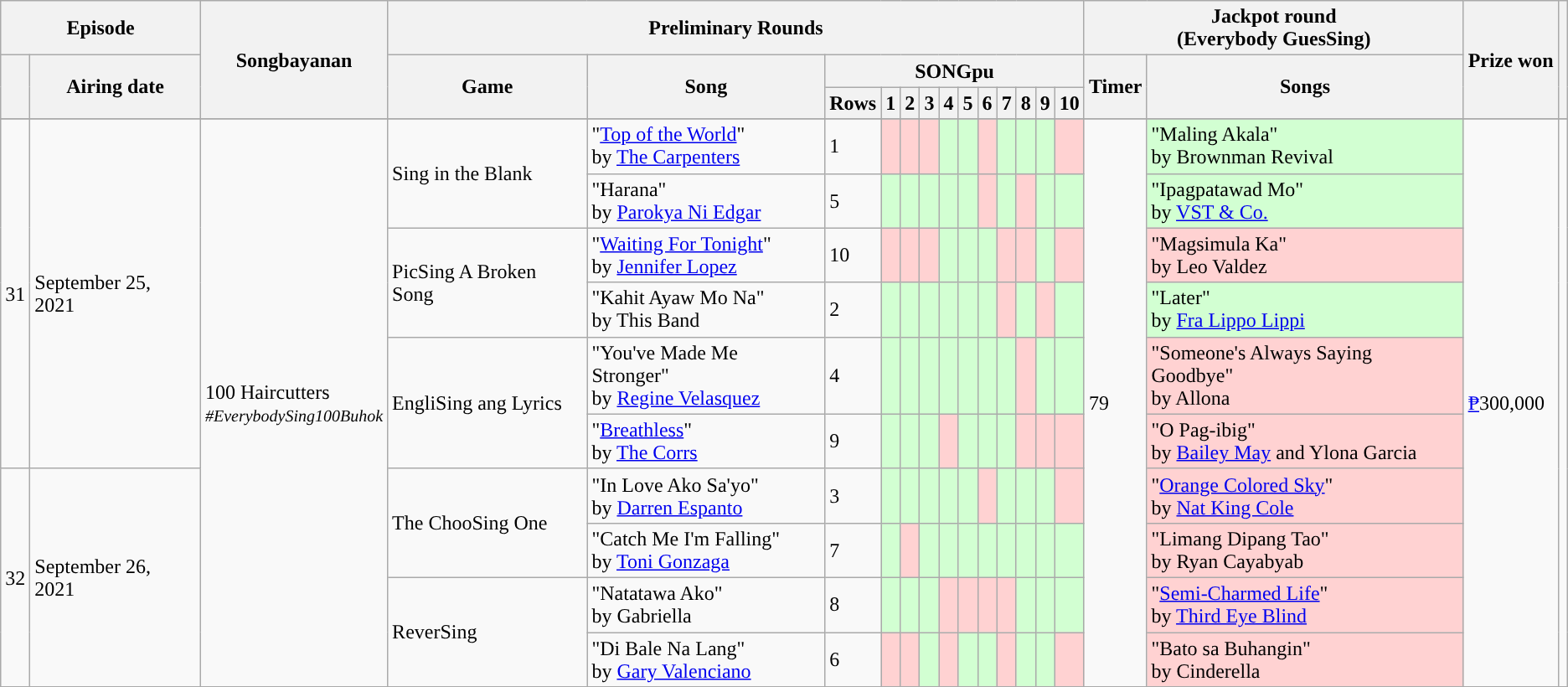<table class="wikitable plainrowheaders mw-collapsible ">
<tr>
<th colspan="2">Episode</th>
<th rowspan="3">Songbayanan</th>
<th colspan="13">Preliminary Rounds</th>
<th colspan="2">Jackpot round<br><strong>(Everybody GuesSing)</strong></th>
<th rowspan="3">Prize won</th>
<th rowspan="3"></th>
</tr>
<tr>
<th rowspan="2"></th>
<th rowspan="2">Airing date</th>
<th rowspan="2">Game</th>
<th rowspan="2">Song</th>
<th colspan="11">SONGpu</th>
<th rowspan="2">Timer</th>
<th rowspan="2">Songs</th>
</tr>
<tr>
<th>Rows</th>
<th>1</th>
<th>2</th>
<th>3</th>
<th>4</th>
<th>5</th>
<th>6</th>
<th>7</th>
<th>8</th>
<th>9</th>
<th>10</th>
</tr>
<tr>
</tr>
<tr>
</tr>
<tr>
<td rowspan="6">31</td>
<td rowspan="6">September 25, 2021</td>
<td rowspan="10">100 Haircutters<br><small><em>#EverybodySing100Buhok</em></small></td>
<td rowspan="2">Sing in the Blank</td>
<td>"<a href='#'>Top of the World</a>"<br>by <a href='#'>The Carpenters</a></td>
<td>1</td>
<td style="background:#FFD2D2"></td>
<td style="background:#FFD2D2"></td>
<td style="background:#FFD2D2"></td>
<td style="background:#D2FFD2"></td>
<td style="background:#D2FFD2"></td>
<td style="background:#FFD2D2"></td>
<td style="background:#D2FFD2"></td>
<td style="background:#D2FFD2"></td>
<td style="background:#D2FFD2"></td>
<td style="background:#FFD2D2"></td>
<td rowspan="10">79 </td>
<td style="background:#D2FFD2">"Maling Akala" <br>by Brownman Revival</td>
<td rowspan="10"><a href='#'>₱</a>300,000</td>
<td rowspan="10"><br><br><br><br><br></td>
</tr>
<tr>
<td>"Harana"<br>by <a href='#'>Parokya Ni Edgar</a></td>
<td>5</td>
<td style="background:#D2FFD2"></td>
<td style="background:#D2FFD2"></td>
<td style="background:#D2FFD2"></td>
<td style="background:#D2FFD2"></td>
<td style="background:#D2FFD2"></td>
<td style="background:#FFD2D2"></td>
<td style="background:#D2FFD2"></td>
<td style="background:#FFD2D2"></td>
<td style="background:#D2FFD2"></td>
<td style="background:#D2FFD2"></td>
<td style="background:#D2FFD2">"Ipagpatawad Mo" <br> by <a href='#'>VST & Co.</a></td>
</tr>
<tr>
<td rowspan="2">PicSing A Broken Song</td>
<td>"<a href='#'>Waiting For Tonight</a>" <br> by <a href='#'>Jennifer Lopez</a></td>
<td>10</td>
<td style="background:#FFD2D2"></td>
<td style="background:#FFD2D2"></td>
<td style="background:#FFD2D2"></td>
<td style="background:#D2FFD2"></td>
<td style="background:#D2FFD2"></td>
<td style="background:#D2FFD2"></td>
<td style="background:#FFD2D2"></td>
<td style="background:#FFD2D2"></td>
<td style="background:#D2FFD2"></td>
<td style="background:#FFD2D2"></td>
<td style="background:#FFD2D2">"Magsimula Ka" <br> by Leo Valdez</td>
</tr>
<tr>
<td>"Kahit Ayaw Mo Na"<br>by This Band</td>
<td>2</td>
<td style="background:#D2FFD2"></td>
<td style="background:#D2FFD2"></td>
<td style="background:#D2FFD2"></td>
<td style="background:#D2FFD2"></td>
<td style="background:#D2FFD2"></td>
<td style="background:#D2FFD2"></td>
<td style="background:#FFD2D2"></td>
<td style="background:#D2FFD2"></td>
<td style="background:#FFD2D2"></td>
<td style="background:#D2FFD2"></td>
<td style="background:#D2FFD2">"Later" <br> by <a href='#'>Fra Lippo Lippi</a></td>
</tr>
<tr>
<td rowspan="2">EngliSing ang Lyrics</td>
<td>"You've Made Me Stronger" <br> by <a href='#'>Regine Velasquez</a></td>
<td>4</td>
<td style="background:#D2FFD2"></td>
<td style="background:#D2FFD2"></td>
<td style="background:#D2FFD2"></td>
<td style="background:#D2FFD2"></td>
<td style="background:#D2FFD2"></td>
<td style="background:#D2FFD2"></td>
<td style="background:#D2FFD2"></td>
<td style="background:#FFD2D2"></td>
<td style="background:#D2FFD2"></td>
<td style="background:#D2FFD2"></td>
<td style="background:#FFD2D2">"Someone's Always Saying Goodbye" <br> by Allona</td>
</tr>
<tr>
<td>"<a href='#'>Breathless</a>"<br>by <a href='#'>The Corrs</a></td>
<td>9</td>
<td style="background:#D2FFD2"></td>
<td style="background:#D2FFD2"></td>
<td style="background:#D2FFD2"></td>
<td style="background:#FFD2D2"></td>
<td style="background:#D2FFD2"></td>
<td style="background:#D2FFD2"></td>
<td style="background:#D2FFD2"></td>
<td style="background:#FFD2D2"></td>
<td style="background:#FFD2D2"></td>
<td style="background:#FFD2D2"></td>
<td style="background:#FFD2D2">"O Pag-ibig" <br> by <a href='#'>Bailey May</a> and Ylona Garcia</td>
</tr>
<tr>
<td rowspan="4">32</td>
<td rowspan="4">September 26, 2021</td>
<td rowspan="2">The ChooSing One</td>
<td>"In Love Ako Sa'yo" <br>by <a href='#'>Darren Espanto</a></td>
<td>3</td>
<td style="background:#D2FFD2"></td>
<td style="background:#D2FFD2"></td>
<td style="background:#D2FFD2"></td>
<td style="background:#D2FFD2"></td>
<td style="background:#D2FFD2"></td>
<td style="background:#FFD2D2"></td>
<td style="background:#D2FFD2"></td>
<td style="background:#D2FFD2"></td>
<td style="background:#D2FFD2"></td>
<td style="background:#FFD2D2"></td>
<td style="background:#FFD2D2">"<a href='#'>Orange Colored Sky</a>" <br>by <a href='#'>Nat King Cole</a></td>
</tr>
<tr>
<td>"Catch Me I'm Falling" <br>by <a href='#'>Toni Gonzaga</a></td>
<td>7</td>
<td style="background:#D2FFD2"></td>
<td style="background:#FFD2D2"></td>
<td style="background:#D2FFD2"></td>
<td style="background:#D2FFD2"></td>
<td style="background:#D2FFD2"></td>
<td style="background:#D2FFD2"></td>
<td style="background:#D2FFD2"></td>
<td style="background:#D2FFD2"></td>
<td style="background:#D2FFD2"></td>
<td style="background:#D2FFD2"></td>
<td style="background:#FFD2D2">"Limang Dipang Tao" <br> by Ryan Cayabyab</td>
</tr>
<tr>
<td rowspan="2">ReverSing</td>
<td>"Natatawa Ako" <br> by Gabriella</td>
<td>8</td>
<td style="background:#D2FFD2"></td>
<td style="background:#D2FFD2"></td>
<td style="background:#D2FFD2"></td>
<td style="background:#FFD2D2"></td>
<td style="background:#FFD2D2"></td>
<td style="background:#FFD2D2"></td>
<td style="background:#FFD2D2"></td>
<td style="background:#D2FFD2"></td>
<td style="background:#D2FFD2"></td>
<td style="background:#D2FFD2"></td>
<td style="background:#FFD2D2">"<a href='#'>Semi-Charmed Life</a>" <br> by <a href='#'>Third Eye Blind</a></td>
</tr>
<tr>
<td>"Di Bale Na Lang" <br>by <a href='#'>Gary Valenciano</a></td>
<td>6</td>
<td style="background:#FFD2D2"></td>
<td style="background:#FFD2D2"></td>
<td style="background:#D2FFD2"></td>
<td style="background:#FFD2D2"></td>
<td style="background:#D2FFD2"></td>
<td style="background:#D2FFD2"></td>
<td style="background:#FFD2D2"></td>
<td style="background:#D2FFD2"></td>
<td style="background:#D2FFD2"></td>
<td style="background:#FFD2D2"></td>
<td style="background:#FFD2D2">"Bato sa Buhangin" <br> by Cinderella</td>
</tr>
<tr>
</tr>
</table>
